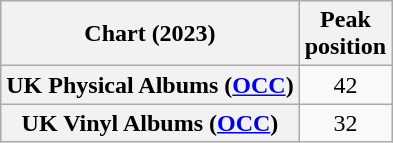<table class="wikitable sortable plainrowheaders" style="text-align:center">
<tr>
<th scope="col">Chart (2023)</th>
<th scope="col">Peak<br>position</th>
</tr>
<tr>
<th scope="row">UK Physical Albums (<a href='#'>OCC</a>)</th>
<td>42</td>
</tr>
<tr>
<th scope="row">UK Vinyl Albums (<a href='#'>OCC</a>)</th>
<td>32</td>
</tr>
</table>
